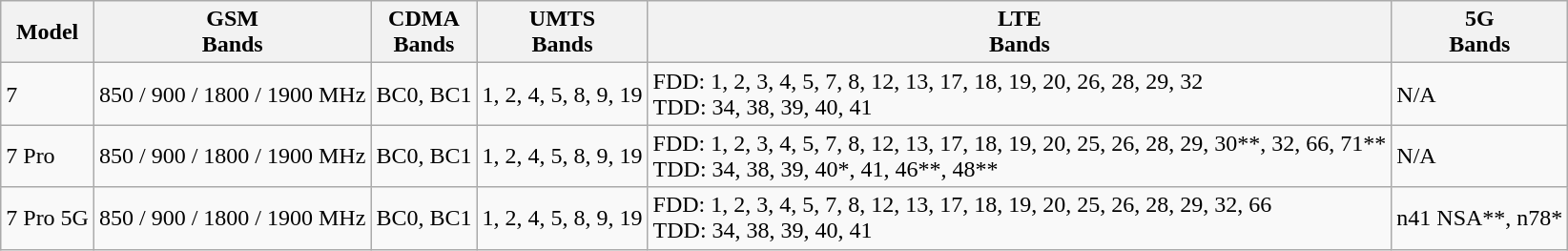<table class="wikitable">
<tr>
<th>Model</th>
<th>GSM<br>Bands</th>
<th>CDMA<br>Bands</th>
<th>UMTS<br>Bands</th>
<th>LTE<br>Bands</th>
<th>5G<br>Bands</th>
</tr>
<tr>
<td>7</td>
<td>850 / 900 / 1800 / 1900 MHz</td>
<td>BC0, BC1</td>
<td>1, 2, 4, 5, 8, 9, 19</td>
<td>FDD: 1, 2, 3, 4, 5, 7, 8, 12, 13, 17, 18, 19, 20, 26, 28, 29, 32<br>TDD: 34, 38, 39, 40, 41</td>
<td>N/A</td>
</tr>
<tr>
<td>7 Pro</td>
<td>850 / 900 / 1800 / 1900 MHz</td>
<td>BC0, BC1</td>
<td>1, 2, 4, 5, 8, 9, 19</td>
<td>FDD: 1, 2, 3, 4, 5, 7, 8, 12, 13, 17, 18, 19, 20, 25, 26, 28, 29, 30**, 32, 66, 71**<br>TDD: 34, 38, 39, 40*, 41, 46**, 48**</td>
<td>N/A</td>
</tr>
<tr>
<td>7 Pro 5G</td>
<td>850 / 900 / 1800 / 1900 MHz</td>
<td>BC0, BC1</td>
<td>1, 2, 4, 5, 8, 9, 19</td>
<td>FDD: 1, 2, 3, 4, 5, 7, 8, 12, 13, 17, 18, 19, 20, 25, 26, 28, 29, 32, 66<br>TDD: 34, 38, 39, 40, 41</td>
<td>n41 NSA**, n78*</td>
</tr>
</table>
